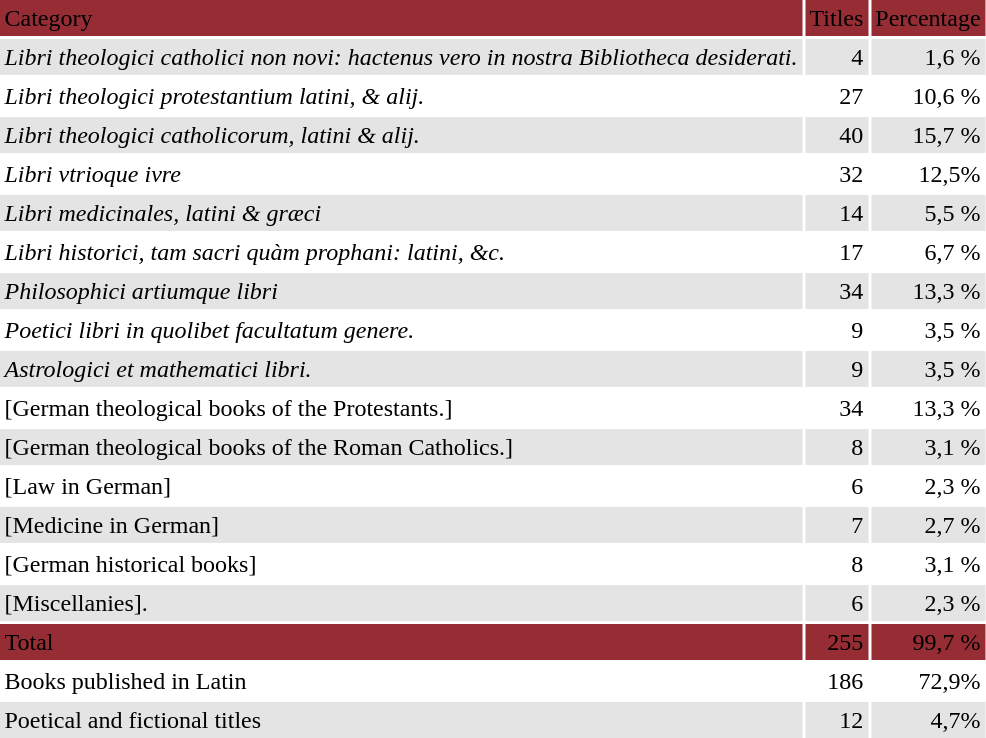<table style="margin-top:10px;margin-bottom:10px;font-size=12px;" cellpadding="3">
<tr>
<td bgcolor="#962C34"><span>Category</span></td>
<td bgcolor="#962C34" align="right"><span>Titles</span></td>
<td bgcolor="#962C34" align="right"><span>Percentage</span></td>
</tr>
<tr>
<td bgcolor="#E4E4E4"><em>Libri theologici catholici non novi: hactenus vero in nostra Bibliotheca desiderati.</em></td>
<td bgcolor="#E4E4E4" align="right">4</td>
<td bgcolor="#E4E4E4" align="right">1,6 %</td>
</tr>
<tr>
<td><em>Libri theologici protestantium latini, & alij.</em></td>
<td align="right">27</td>
<td align="right">10,6 %</td>
</tr>
<tr>
<td bgcolor="#E4E4E4"><em>Libri theologici catholicorum, latini & alij.</em></td>
<td bgcolor="#E4E4E4" align="right">40</td>
<td bgcolor="#E4E4E4" align="right">15,7 %</td>
</tr>
<tr>
<td><em>Libri vtrioque ivre</em></td>
<td align="right">32</td>
<td align="right">12,5%</td>
</tr>
<tr>
<td bgcolor="#E4E4E4"><em>Libri medicinales, latini & græci</em></td>
<td bgcolor="#E4E4E4" align="right">14</td>
<td bgcolor="#E4E4E4" align="right">5,5 %</td>
</tr>
<tr>
<td><em>Libri historici, tam sacri quàm prophani: latini, &c.</em></td>
<td align="right">17</td>
<td align="right">6,7 %</td>
</tr>
<tr>
<td bgcolor="#E4E4E4"><em>Philosophici artiumque libri</em></td>
<td bgcolor="#E4E4E4" align="right">34</td>
<td bgcolor="#E4E4E4" align="right">13,3 %</td>
</tr>
<tr>
<td><em>Poetici libri in quolibet facultatum genere.</em></td>
<td align="right">9</td>
<td align="right">3,5 %</td>
</tr>
<tr>
<td bgcolor="#E4E4E4"><em>Astrologici et mathematici libri.</em></td>
<td bgcolor="#E4E4E4" align="right">9</td>
<td bgcolor="#E4E4E4" align="right">3,5 %</td>
</tr>
<tr>
<td>[German theological books of the Protestants.]</td>
<td align="right">34</td>
<td align="right">13,3 %</td>
</tr>
<tr>
<td bgcolor="#E4E4E4">[German theological books of the Roman Catholics.]</td>
<td bgcolor="#E4E4E4" align="right">8</td>
<td bgcolor="#E4E4E4" align="right">3,1 %</td>
</tr>
<tr>
<td>[Law in German]</td>
<td align="right">6</td>
<td align="right">2,3 %</td>
</tr>
<tr>
<td bgcolor="#E4E4E4">[Medicine in German]</td>
<td bgcolor="#E4E4E4" align="right">7</td>
<td bgcolor="#E4E4E4" align="right">2,7 %</td>
</tr>
<tr>
<td>[German historical books]</td>
<td align="right">8</td>
<td align="right">3,1 %</td>
</tr>
<tr>
<td bgcolor="#E4E4E4">[Miscellanies].</td>
<td bgcolor="#E4E4E4" align="right">6</td>
<td bgcolor="#E4E4E4" align="right">2,3 %</td>
</tr>
<tr>
<td bgcolor="#962C34"><span>Total</span></td>
<td bgcolor="#962C34" align="right"><span>255</span></td>
<td bgcolor="#962C34" align="right"><span>99,7 %</span></td>
</tr>
<tr>
<td>Books published in Latin</td>
<td align="right">186</td>
<td align="right">72,9%</td>
</tr>
<tr>
<td bgcolor="#E4E4E4">Poetical and fictional titles</td>
<td bgcolor="#E4E4E4" align="right">12</td>
<td bgcolor="#E4E4E4" align="right">4,7%</td>
</tr>
</table>
